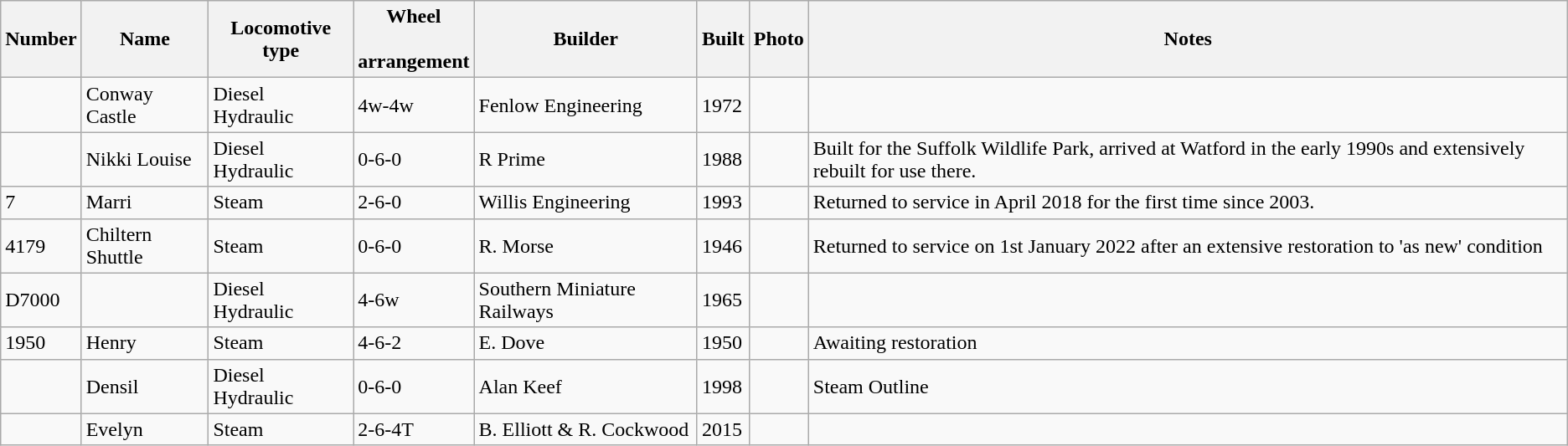<table class="wikitable">
<tr>
<th>Number</th>
<th>Name</th>
<th>Locomotive type</th>
<th>Wheel <br><br>arrangement</th>
<th>Builder</th>
<th>Built</th>
<th>Photo</th>
<th>Notes</th>
</tr>
<tr>
<td></td>
<td>Conway Castle</td>
<td>Diesel Hydraulic</td>
<td>4w-4w</td>
<td>Fenlow Engineering</td>
<td>1972</td>
<td></td>
<td></td>
</tr>
<tr>
<td></td>
<td>Nikki Louise</td>
<td>Diesel Hydraulic</td>
<td>0-6-0</td>
<td>R Prime</td>
<td>1988</td>
<td></td>
<td>Built for the Suffolk Wildlife Park, arrived at Watford in the early 1990s and extensively rebuilt for use there.</td>
</tr>
<tr>
<td>7</td>
<td>Marri</td>
<td>Steam</td>
<td>2-6-0</td>
<td>Willis Engineering</td>
<td>1993</td>
<td></td>
<td>Returned to service in April 2018 for the first time since 2003.</td>
</tr>
<tr>
<td>4179</td>
<td>Chiltern Shuttle</td>
<td>Steam</td>
<td>0-6-0</td>
<td>R. Morse</td>
<td>1946</td>
<td></td>
<td>Returned to service on 1st January 2022 after an extensive restoration to 'as new' condition</td>
</tr>
<tr>
<td>D7000</td>
<td></td>
<td>Diesel Hydraulic</td>
<td>4-6w</td>
<td>Southern Miniature Railways</td>
<td>1965</td>
<td></td>
<td></td>
</tr>
<tr>
<td>1950</td>
<td>Henry</td>
<td>Steam</td>
<td>4-6-2</td>
<td>E. Dove</td>
<td>1950</td>
<td></td>
<td>Awaiting restoration</td>
</tr>
<tr>
<td></td>
<td>Densil</td>
<td>Diesel Hydraulic</td>
<td>0-6-0</td>
<td>Alan Keef</td>
<td>1998</td>
<td></td>
<td>Steam Outline</td>
</tr>
<tr>
<td></td>
<td>Evelyn</td>
<td>Steam</td>
<td>2-6-4T</td>
<td>B. Elliott & R. Cockwood</td>
<td>2015</td>
<td></td>
<td></td>
</tr>
</table>
